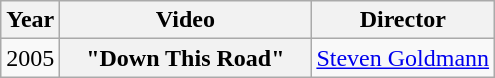<table class="wikitable plainrowheaders">
<tr>
<th>Year</th>
<th style="width:10em;">Video</th>
<th>Director</th>
</tr>
<tr>
<td>2005</td>
<th scope="row">"Down This Road"</th>
<td><a href='#'>Steven Goldmann</a></td>
</tr>
</table>
